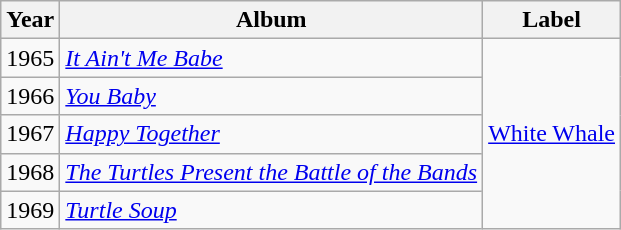<table class="wikitable sortable">
<tr>
<th>Year</th>
<th>Album</th>
<th>Label</th>
</tr>
<tr>
<td>1965</td>
<td><em><a href='#'>It Ain't Me Babe</a></em></td>
<td rowspan="6"><a href='#'>White Whale</a></td>
</tr>
<tr>
<td>1966</td>
<td><em><a href='#'>You Baby</a></em></td>
</tr>
<tr>
<td>1967</td>
<td><em><a href='#'>Happy Together</a></em></td>
</tr>
<tr>
<td>1968</td>
<td><em><a href='#'>The Turtles Present the Battle of the Bands</a></em></td>
</tr>
<tr>
<td>1969</td>
<td><em><a href='#'>Turtle Soup</a></em></td>
</tr>
</table>
